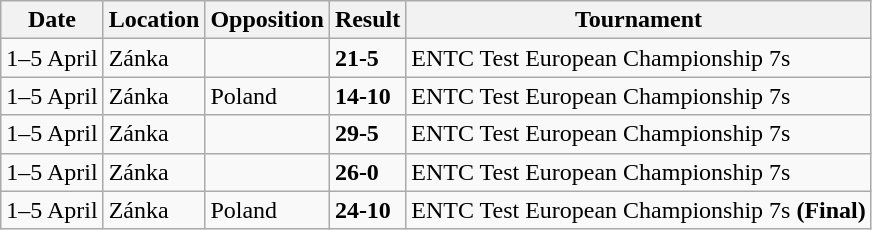<table class="wikitable">
<tr align="left">
<th>Date</th>
<th>Location</th>
<th>Opposition</th>
<th>Result</th>
<th>Tournament</th>
</tr>
<tr>
<td>1–5 April</td>
<td>Zánka</td>
<td></td>
<td><strong>21-5</strong></td>
<td>ENTC Test European Championship 7s</td>
</tr>
<tr>
<td>1–5 April</td>
<td>Zánka</td>
<td> Poland</td>
<td><strong>14-10</strong></td>
<td>ENTC Test European Championship 7s</td>
</tr>
<tr>
<td>1–5 April</td>
<td>Zánka</td>
<td></td>
<td><strong>29-5</strong></td>
<td>ENTC Test European Championship 7s</td>
</tr>
<tr>
<td>1–5 April</td>
<td>Zánka</td>
<td></td>
<td><strong>26-0</strong></td>
<td>ENTC Test European Championship 7s</td>
</tr>
<tr>
<td>1–5 April</td>
<td>Zánka</td>
<td> Poland</td>
<td><strong>24-10</strong></td>
<td>ENTC Test European Championship 7s <strong>(Final)</strong></td>
</tr>
</table>
